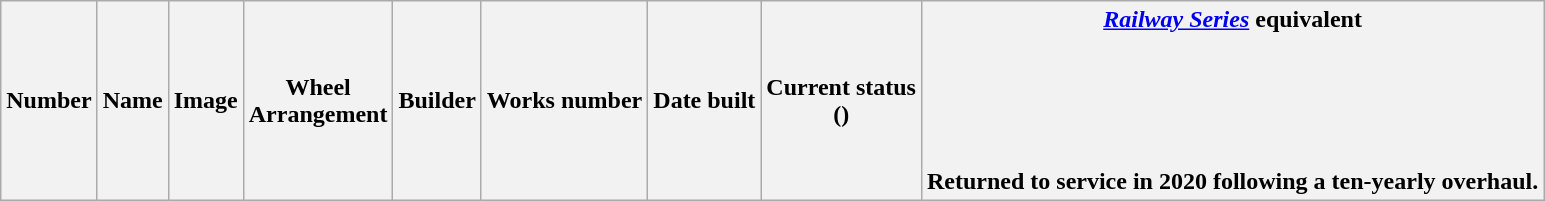<table class="sort wikitable">
<tr>
<th>Number</th>
<th>Name</th>
<th>Image</th>
<th width="82pt">Wheel Arrangement</th>
<th>Builder</th>
<th>Works number</th>
<th>Date built</th>
<th>Current status<br>()</th>
<th><em><a href='#'>Railway Series</a></em> equivalent<br><br><br><br><br><br> Returned to service in 2020 following a ten-yearly overhaul.</th>
</tr>
</table>
